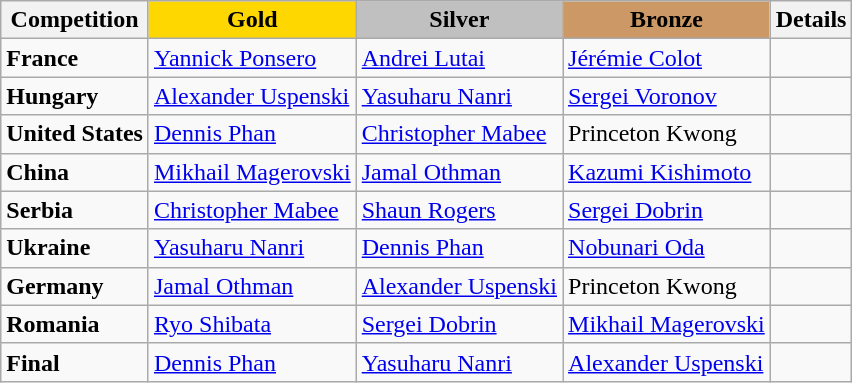<table class="wikitable">
<tr>
<th>Competition</th>
<td align=center bgcolor=gold><strong>Gold</strong></td>
<td align=center bgcolor=silver><strong>Silver</strong></td>
<td align=center bgcolor=cc9966><strong>Bronze</strong></td>
<th>Details</th>
</tr>
<tr>
<td><strong>France</strong></td>
<td> <a href='#'>Yannick Ponsero</a></td>
<td> <a href='#'>Andrei Lutai</a></td>
<td> <a href='#'>Jérémie Colot</a></td>
<td></td>
</tr>
<tr>
<td><strong>Hungary</strong></td>
<td> <a href='#'>Alexander Uspenski</a></td>
<td> <a href='#'>Yasuharu Nanri</a></td>
<td> <a href='#'>Sergei Voronov</a></td>
<td></td>
</tr>
<tr>
<td><strong>United States</strong></td>
<td> <a href='#'>Dennis Phan</a></td>
<td> <a href='#'>Christopher Mabee</a></td>
<td> Princeton Kwong</td>
<td></td>
</tr>
<tr>
<td><strong>China</strong></td>
<td> <a href='#'>Mikhail Magerovski</a></td>
<td> <a href='#'>Jamal Othman</a></td>
<td> <a href='#'>Kazumi Kishimoto</a></td>
<td></td>
</tr>
<tr>
<td><strong>Serbia</strong></td>
<td> <a href='#'>Christopher Mabee</a></td>
<td> <a href='#'>Shaun Rogers</a></td>
<td> <a href='#'>Sergei Dobrin</a></td>
<td></td>
</tr>
<tr>
<td><strong>Ukraine</strong></td>
<td> <a href='#'>Yasuharu Nanri</a></td>
<td> <a href='#'>Dennis Phan</a></td>
<td> <a href='#'>Nobunari Oda</a></td>
<td></td>
</tr>
<tr>
<td><strong>Germany</strong></td>
<td> <a href='#'>Jamal Othman</a></td>
<td> <a href='#'>Alexander Uspenski</a></td>
<td> Princeton Kwong</td>
<td></td>
</tr>
<tr>
<td><strong>Romania</strong></td>
<td> <a href='#'>Ryo Shibata</a></td>
<td> <a href='#'>Sergei Dobrin</a></td>
<td> <a href='#'>Mikhail Magerovski</a></td>
<td></td>
</tr>
<tr>
<td><strong>Final</strong></td>
<td> <a href='#'>Dennis Phan</a></td>
<td> <a href='#'>Yasuharu Nanri</a></td>
<td> <a href='#'>Alexander Uspenski</a></td>
<td></td>
</tr>
</table>
